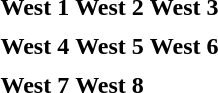<table>
<tr valign=top>
<th align="center">West 1</th>
<th align="center">West 2</th>
<th align="center">West 3</th>
</tr>
<tr valign=top>
<td align="left"></td>
<td align="left"></td>
<td align="left"></td>
</tr>
<tr valign=top>
<th align="center">West 4</th>
<th align="center">West 5</th>
<th align="center">West 6</th>
</tr>
<tr valign=top>
<td align="left"></td>
<td align="left"></td>
<td align="left"></td>
</tr>
<tr valign=top>
<th align="center">West 7</th>
<th align="center">West 8</th>
</tr>
<tr valign=top>
<td align="left"></td>
<td align="left"></td>
</tr>
</table>
